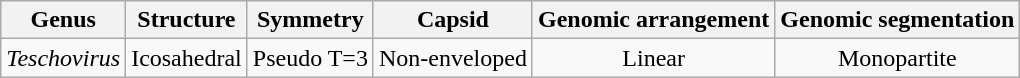<table class="wikitable sortable" style="text-align:center">
<tr>
<th>Genus</th>
<th>Structure</th>
<th>Symmetry</th>
<th>Capsid</th>
<th>Genomic arrangement</th>
<th>Genomic segmentation</th>
</tr>
<tr>
<td><em>Teschovirus</em></td>
<td>Icosahedral</td>
<td>Pseudo T=3</td>
<td>Non-enveloped</td>
<td>Linear</td>
<td>Monopartite</td>
</tr>
</table>
